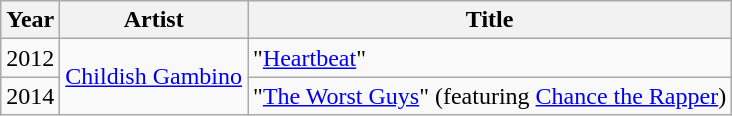<table class="wikitable">
<tr>
<th>Year</th>
<th>Artist</th>
<th>Title</th>
</tr>
<tr>
<td>2012</td>
<td rowspan=2><a href='#'>Childish Gambino</a></td>
<td>"<a href='#'>Heartbeat</a>"</td>
</tr>
<tr>
<td>2014</td>
<td>"<a href='#'>The Worst Guys</a>" (featuring <a href='#'>Chance the Rapper</a>)</td>
</tr>
</table>
